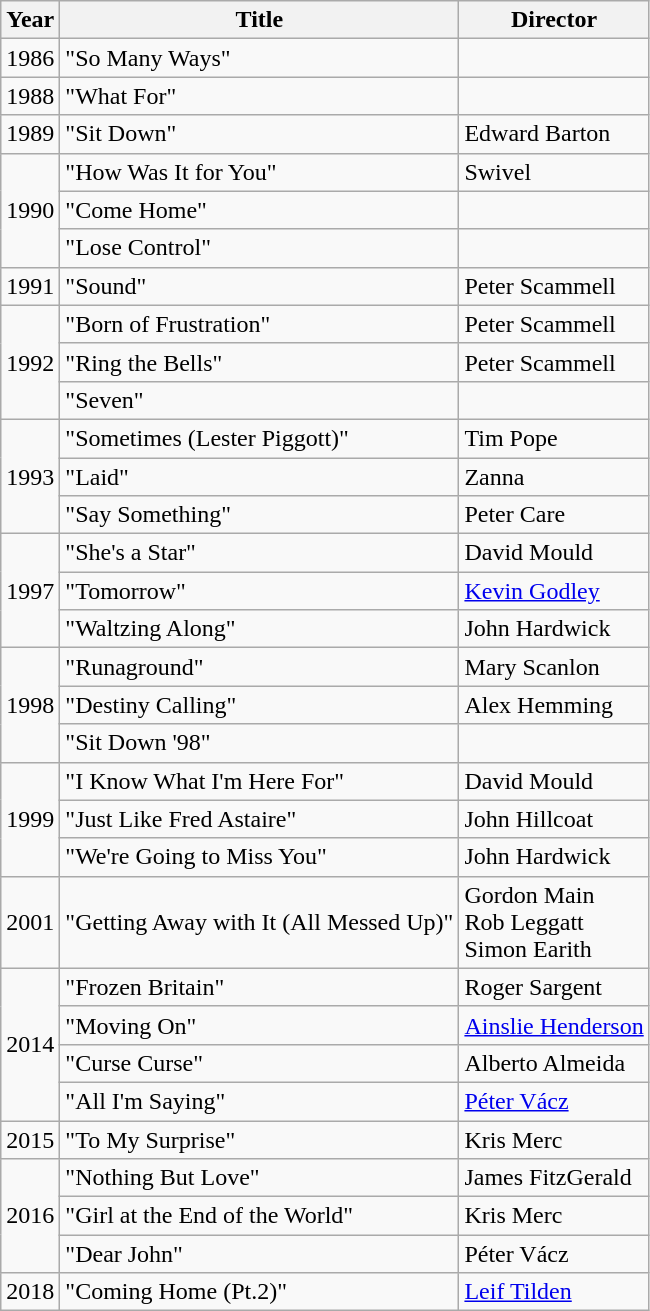<table class="wikitable">
<tr>
<th>Year</th>
<th>Title</th>
<th>Director</th>
</tr>
<tr>
<td>1986</td>
<td>"So Many Ways"</td>
<td></td>
</tr>
<tr>
<td>1988</td>
<td>"What For"</td>
<td></td>
</tr>
<tr>
<td>1989</td>
<td>"Sit Down"</td>
<td>Edward Barton</td>
</tr>
<tr>
<td rowspan="3">1990</td>
<td>"How Was It for You"</td>
<td>Swivel</td>
</tr>
<tr>
<td>"Come Home"</td>
<td></td>
</tr>
<tr>
<td>"Lose Control"</td>
<td></td>
</tr>
<tr>
<td>1991</td>
<td>"Sound"</td>
<td>Peter Scammell</td>
</tr>
<tr>
<td rowspan="3">1992</td>
<td>"Born of Frustration"</td>
<td>Peter Scammell</td>
</tr>
<tr>
<td>"Ring the Bells"</td>
<td>Peter Scammell</td>
</tr>
<tr>
<td>"Seven"</td>
<td></td>
</tr>
<tr>
<td rowspan="3">1993</td>
<td>"Sometimes (Lester Piggott)"</td>
<td>Tim Pope</td>
</tr>
<tr>
<td>"Laid"</td>
<td>Zanna</td>
</tr>
<tr>
<td>"Say Something"</td>
<td>Peter Care</td>
</tr>
<tr>
<td rowspan="3">1997</td>
<td>"She's a Star"</td>
<td>David Mould</td>
</tr>
<tr>
<td>"Tomorrow"</td>
<td><a href='#'>Kevin Godley</a></td>
</tr>
<tr>
<td>"Waltzing Along"</td>
<td>John Hardwick</td>
</tr>
<tr>
<td rowspan="3">1998</td>
<td>"Runaground"</td>
<td>Mary Scanlon</td>
</tr>
<tr>
<td>"Destiny Calling"</td>
<td>Alex Hemming</td>
</tr>
<tr>
<td>"Sit Down '98"</td>
<td></td>
</tr>
<tr>
<td rowspan="3">1999</td>
<td>"I Know What I'm Here For"</td>
<td>David Mould</td>
</tr>
<tr>
<td>"Just Like Fred Astaire"</td>
<td>John Hillcoat</td>
</tr>
<tr>
<td>"We're Going to Miss You"</td>
<td>John Hardwick</td>
</tr>
<tr>
<td>2001</td>
<td>"Getting Away with It (All Messed Up)"</td>
<td>Gordon Main<br>Rob Leggatt<br>Simon Earith</td>
</tr>
<tr>
<td rowspan="4">2014</td>
<td>"Frozen Britain"</td>
<td>Roger Sargent</td>
</tr>
<tr>
<td>"Moving On"</td>
<td><a href='#'>Ainslie Henderson</a></td>
</tr>
<tr>
<td>"Curse Curse"</td>
<td>Alberto Almeida</td>
</tr>
<tr>
<td>"All I'm Saying"</td>
<td><a href='#'>Péter Vácz</a></td>
</tr>
<tr>
<td>2015</td>
<td>"To My Surprise"</td>
<td>Kris Merc</td>
</tr>
<tr>
<td rowspan="3">2016</td>
<td>"Nothing But Love"</td>
<td>James FitzGerald</td>
</tr>
<tr>
<td>"Girl at the End of the World"</td>
<td>Kris Merc</td>
</tr>
<tr>
<td>"Dear John"</td>
<td>Péter Vácz</td>
</tr>
<tr>
<td>2018</td>
<td>"Coming Home (Pt.2)"</td>
<td><a href='#'>Leif Tilden</a></td>
</tr>
</table>
